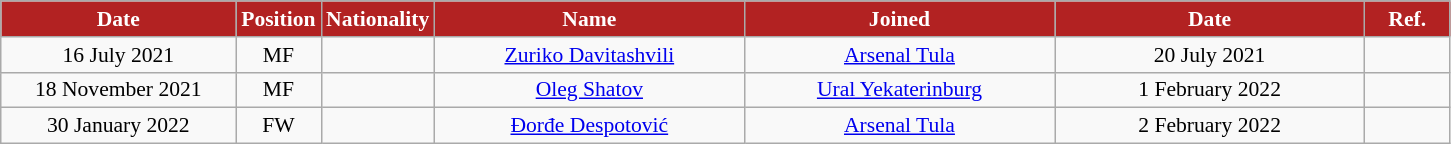<table class="wikitable"  style="text-align:center; font-size:90%; ">
<tr>
<th style="background:#B22222; color:white; width:150px;">Date</th>
<th style="background:#B22222; color:white; width:50px;">Position</th>
<th style="background:#B22222; color:white; width:50px;">Nationality</th>
<th style="background:#B22222; color:white; width:200px;">Name</th>
<th style="background:#B22222; color:white; width:200px;">Joined</th>
<th style="background:#B22222; color:white; width:200px;">Date</th>
<th style="background:#B22222; color:white; width:50px;">Ref.</th>
</tr>
<tr>
<td>16 July 2021</td>
<td>MF</td>
<td></td>
<td><a href='#'>Zuriko Davitashvili</a></td>
<td><a href='#'>Arsenal Tula</a></td>
<td>20 July 2021</td>
<td></td>
</tr>
<tr>
<td>18 November 2021</td>
<td>MF</td>
<td></td>
<td><a href='#'>Oleg Shatov</a></td>
<td><a href='#'>Ural Yekaterinburg</a></td>
<td>1 February 2022</td>
<td></td>
</tr>
<tr>
<td>30 January 2022</td>
<td>FW</td>
<td></td>
<td><a href='#'>Đorđe Despotović</a></td>
<td><a href='#'>Arsenal Tula</a></td>
<td>2 February 2022</td>
<td></td>
</tr>
</table>
